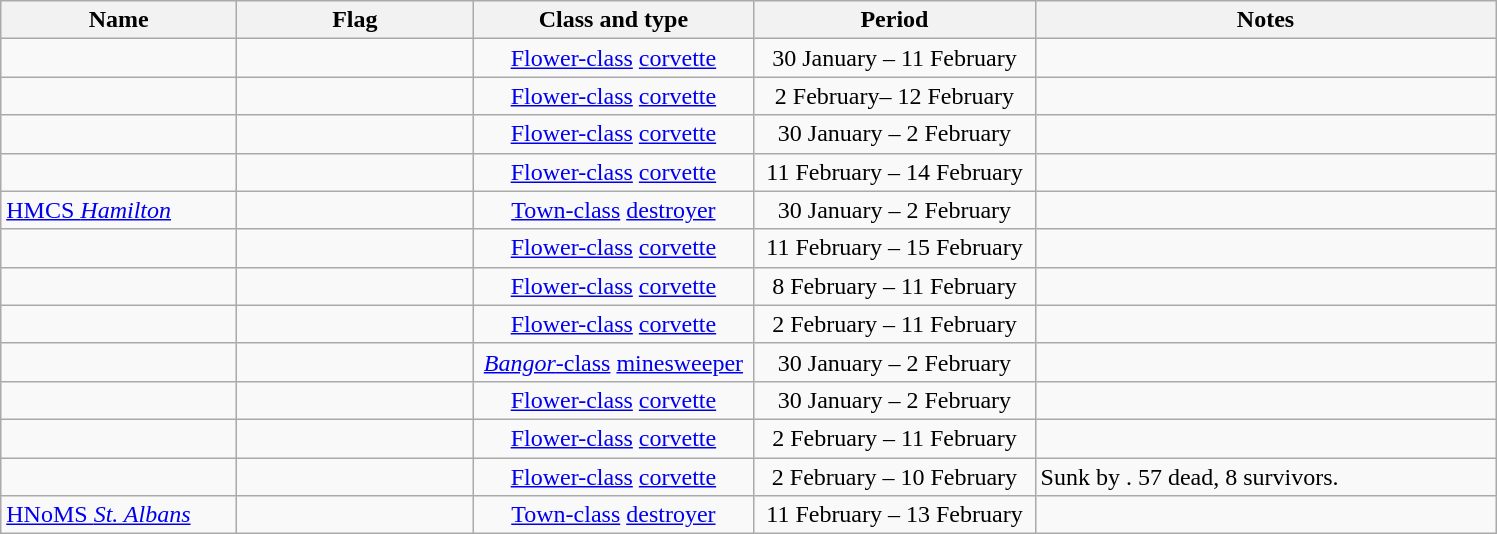<table class="wikitable sortable">
<tr>
<th scope="col" width="150px">Name</th>
<th scope="col" width="150px">Flag</th>
<th scope="col" width="180px">Class and type</th>
<th scope="col" width="180px">Period</th>
<th scope="col" width="300px">Notes</th>
</tr>
<tr>
<td align="left"></td>
<td align="left"></td>
<td align="center"><a href='#'>Flower-class</a> <a href='#'>corvette</a></td>
<td align="center">30 January – 11 February</td>
<td align="left"></td>
</tr>
<tr>
<td align="left"></td>
<td align="left"></td>
<td align="center"><a href='#'>Flower-class</a> <a href='#'>corvette</a></td>
<td align="center">2 February– 12 February</td>
<td align="left"></td>
</tr>
<tr>
<td align="left"></td>
<td align="left"></td>
<td align="center"><a href='#'>Flower-class</a> <a href='#'>corvette</a></td>
<td align="center">30 January – 2 February</td>
<td align="left"></td>
</tr>
<tr>
<td align="left"></td>
<td align="left"></td>
<td align="center"><a href='#'>Flower-class</a> <a href='#'>corvette</a></td>
<td align="center">11 February – 14 February</td>
<td align="left"></td>
</tr>
<tr>
<td align="left"><a href='#'>HMCS <em>Hamilton</em></a></td>
<td align="left"></td>
<td align="center"><a href='#'>Town-class</a> <a href='#'>destroyer</a></td>
<td align="center">30 January – 2 February</td>
<td align="left"></td>
</tr>
<tr>
<td align="left"></td>
<td align="left"></td>
<td align="center"><a href='#'>Flower-class</a> <a href='#'>corvette</a></td>
<td align="center">11 February – 15 February</td>
<td align="left"></td>
</tr>
<tr>
<td align="left"></td>
<td align="left"></td>
<td align="center"><a href='#'>Flower-class</a> <a href='#'>corvette</a></td>
<td align="center">8 February – 11 February</td>
<td align="left"></td>
</tr>
<tr>
<td align="left"></td>
<td align="left"></td>
<td align="center"><a href='#'>Flower-class</a> <a href='#'>corvette</a></td>
<td align="center">2 February – 11 February</td>
<td align="left"></td>
</tr>
<tr>
<td align="left"></td>
<td align="left"></td>
<td align="center"><a href='#'><em>Bangor</em>-class</a> <a href='#'>minesweeper</a></td>
<td align="center">30 January – 2 February</td>
<td align="left"></td>
</tr>
<tr>
<td align="left"></td>
<td align="left"></td>
<td align="center"><a href='#'>Flower-class</a> <a href='#'>corvette</a></td>
<td align="center">30 January – 2 February</td>
<td align="left"></td>
</tr>
<tr>
<td align="left"></td>
<td align="left"></td>
<td align="center"><a href='#'>Flower-class</a> <a href='#'>corvette</a></td>
<td align="center">2 February – 11 February</td>
<td align="left"></td>
</tr>
<tr>
<td align="left"></td>
<td align="left"></td>
<td align="center"><a href='#'>Flower-class</a> <a href='#'>corvette</a></td>
<td align="center">2 February – 10 February</td>
<td align="left">Sunk by . 57 dead, 8 survivors.</td>
</tr>
<tr>
<td align="left"><a href='#'>HNoMS <em>St. Albans</em></a></td>
<td align="left"></td>
<td align="center"><a href='#'>Town-class</a> <a href='#'>destroyer</a></td>
<td align="center">11 February – 13 February</td>
<td align="left"></td>
</tr>
</table>
